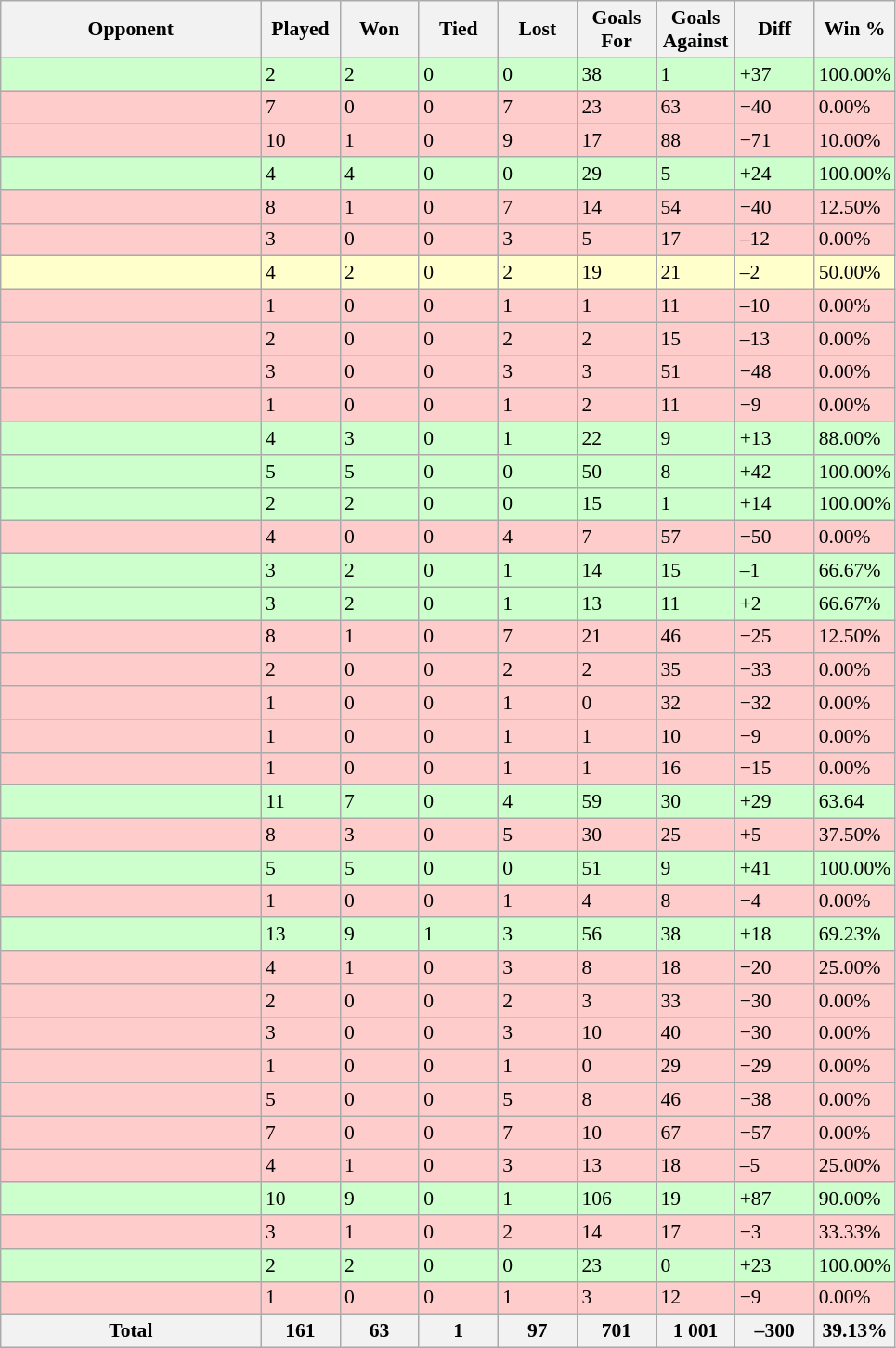<table class="wikitable sortable" style="font-size:90%">
<tr>
<th style="width:180px;">Opponent</th>
<th style="width:50px;">Played</th>
<th style="width:50px;">Won</th>
<th style="width:50px;">Tied</th>
<th style="width:50px;">Lost</th>
<th style="width:50px;">Goals For</th>
<th style="width:50px;">Goals Against</th>
<th style="width:50px;">Diff</th>
<th style="width:50px;">Win %</th>
</tr>
<tr bgcolor=#CCFFCC>
<td></td>
<td>2</td>
<td>2</td>
<td>0</td>
<td>0</td>
<td>38</td>
<td>1</td>
<td>+37</td>
<td>100.00%</td>
</tr>
<tr bgcolor=#FFCCCC>
<td></td>
<td>7</td>
<td>0</td>
<td>0</td>
<td>7</td>
<td>23</td>
<td>63</td>
<td>−40</td>
<td>0.00%</td>
</tr>
<tr bgcolor=#FFCCCC>
<td></td>
<td>10</td>
<td>1</td>
<td>0</td>
<td>9</td>
<td>17</td>
<td>88</td>
<td>−71</td>
<td>10.00%</td>
</tr>
<tr bgcolor=#CCFFCC>
<td></td>
<td>4</td>
<td>4</td>
<td>0</td>
<td>0</td>
<td>29</td>
<td>5</td>
<td>+24</td>
<td>100.00%</td>
</tr>
<tr bgcolor=#FFCCCC>
<td></td>
<td>8</td>
<td>1</td>
<td>0</td>
<td>7</td>
<td>14</td>
<td>54</td>
<td>−40</td>
<td>12.50%</td>
</tr>
<tr bgcolor=#FFCCCC>
<td></td>
<td>3</td>
<td>0</td>
<td>0</td>
<td>3</td>
<td>5</td>
<td>17</td>
<td>–12</td>
<td>0.00%</td>
</tr>
<tr bgcolor=#FFFFCC>
<td></td>
<td>4</td>
<td>2</td>
<td>0</td>
<td>2</td>
<td>19</td>
<td>21</td>
<td>–2</td>
<td>50.00%</td>
</tr>
<tr bgcolor=#FFCCCC>
<td></td>
<td>1</td>
<td>0</td>
<td>0</td>
<td>1</td>
<td>1</td>
<td>11</td>
<td>–10</td>
<td>0.00%</td>
</tr>
<tr bgcolor=#FFCCCC>
<td></td>
<td>2</td>
<td>0</td>
<td>0</td>
<td>2</td>
<td>2</td>
<td>15</td>
<td>–13</td>
<td>0.00%</td>
</tr>
<tr bgcolor=#FFCCCC>
<td></td>
<td>3</td>
<td>0</td>
<td>0</td>
<td>3</td>
<td>3</td>
<td>51</td>
<td>−48</td>
<td>0.00%</td>
</tr>
<tr bgcolor=#FFCCCC>
<td></td>
<td>1</td>
<td>0</td>
<td>0</td>
<td>1</td>
<td>2</td>
<td>11</td>
<td>−9</td>
<td>0.00%</td>
</tr>
<tr bgcolor=#CCFFCC>
<td></td>
<td>4</td>
<td>3</td>
<td>0</td>
<td>1</td>
<td>22</td>
<td>9</td>
<td>+13</td>
<td>88.00%</td>
</tr>
<tr bgcolor=#CCFFCC>
<td></td>
<td>5</td>
<td>5</td>
<td>0</td>
<td>0</td>
<td>50</td>
<td>8</td>
<td>+42</td>
<td>100.00%</td>
</tr>
<tr bgcolor=#CCFFCC>
<td></td>
<td>2</td>
<td>2</td>
<td>0</td>
<td>0</td>
<td>15</td>
<td>1</td>
<td>+14</td>
<td>100.00%</td>
</tr>
<tr bgcolor=#FFCCCC>
<td></td>
<td>4</td>
<td>0</td>
<td>0</td>
<td>4</td>
<td>7</td>
<td>57</td>
<td>−50</td>
<td>0.00%</td>
</tr>
<tr bgcolor=#CCFFCC>
<td></td>
<td>3</td>
<td>2</td>
<td>0</td>
<td>1</td>
<td>14</td>
<td>15</td>
<td>–1</td>
<td>66.67%</td>
</tr>
<tr bgcolor=#CCFFCC>
<td></td>
<td>3</td>
<td>2</td>
<td>0</td>
<td>1</td>
<td>13</td>
<td>11</td>
<td>+2</td>
<td>66.67%</td>
</tr>
<tr bgcolor=#FFCCCC>
<td></td>
<td>8</td>
<td>1</td>
<td>0</td>
<td>7</td>
<td>21</td>
<td>46</td>
<td>−25</td>
<td>12.50%</td>
</tr>
<tr bgcolor=#FFCCCC>
<td></td>
<td>2</td>
<td>0</td>
<td>0</td>
<td>2</td>
<td>2</td>
<td>35</td>
<td>−33</td>
<td>0.00%</td>
</tr>
<tr bgcolor=#FFCCCC>
<td></td>
<td>1</td>
<td>0</td>
<td>0</td>
<td>1</td>
<td>0</td>
<td>32</td>
<td>−32</td>
<td>0.00%</td>
</tr>
<tr bgcolor=#FFCCCC>
<td></td>
<td>1</td>
<td>0</td>
<td>0</td>
<td>1</td>
<td>1</td>
<td>10</td>
<td>−9</td>
<td>0.00%</td>
</tr>
<tr bgcolor=#FFCCCC>
<td></td>
<td>1</td>
<td>0</td>
<td>0</td>
<td>1</td>
<td>1</td>
<td>16</td>
<td>−15</td>
<td>0.00%</td>
</tr>
<tr bgcolor=#CCFFCC>
<td></td>
<td>11</td>
<td>7</td>
<td>0</td>
<td>4</td>
<td>59</td>
<td>30</td>
<td>+29</td>
<td>63.64</td>
</tr>
<tr bgcolor=#FFCCCC>
<td></td>
<td>8</td>
<td>3</td>
<td>0</td>
<td>5</td>
<td>30</td>
<td>25</td>
<td>+5</td>
<td>37.50%</td>
</tr>
<tr bgcolor=#CCFFCC>
<td></td>
<td>5</td>
<td>5</td>
<td>0</td>
<td>0</td>
<td>51</td>
<td>9</td>
<td>+41</td>
<td>100.00%</td>
</tr>
<tr bgcolor=#FFCCCC>
<td></td>
<td>1</td>
<td>0</td>
<td>0</td>
<td>1</td>
<td>4</td>
<td>8</td>
<td>−4</td>
<td>0.00%</td>
</tr>
<tr bgcolor=#CCFFCC>
<td></td>
<td>13</td>
<td>9</td>
<td>1</td>
<td>3</td>
<td>56</td>
<td>38</td>
<td>+18</td>
<td>69.23%</td>
</tr>
<tr bgcolor=#FFCCCC>
<td></td>
<td>4</td>
<td>1</td>
<td>0</td>
<td>3</td>
<td>8</td>
<td>18</td>
<td>−20</td>
<td>25.00%</td>
</tr>
<tr bgcolor=#FFCCCC>
<td></td>
<td>2</td>
<td>0</td>
<td>0</td>
<td>2</td>
<td>3</td>
<td>33</td>
<td>−30</td>
<td>0.00%</td>
</tr>
<tr bgcolor=#FFCCCC>
<td><em></em></td>
<td>3</td>
<td>0</td>
<td>0</td>
<td>3</td>
<td>10</td>
<td>40</td>
<td>−30</td>
<td>0.00%</td>
</tr>
<tr bgcolor=#FFCCCC>
<td></td>
<td>1</td>
<td>0</td>
<td>0</td>
<td>1</td>
<td>0</td>
<td>29</td>
<td>−29</td>
<td>0.00%</td>
</tr>
<tr bgcolor=#FFCCCC>
<td></td>
<td>5</td>
<td>0</td>
<td>0</td>
<td>5</td>
<td>8</td>
<td>46</td>
<td>−38</td>
<td>0.00%</td>
</tr>
<tr bgcolor=#FFCCCC>
<td></td>
<td>7</td>
<td>0</td>
<td>0</td>
<td>7</td>
<td>10</td>
<td>67</td>
<td>−57</td>
<td>0.00%</td>
</tr>
<tr bgcolor=#FFCCCC>
<td></td>
<td>4</td>
<td>1</td>
<td>0</td>
<td>3</td>
<td>13</td>
<td>18</td>
<td>–5</td>
<td>25.00%</td>
</tr>
<tr bgcolor=#CCFFCC>
<td></td>
<td>10</td>
<td>9</td>
<td>0</td>
<td>1</td>
<td>106</td>
<td>19</td>
<td>+87</td>
<td>90.00%</td>
</tr>
<tr bgcolor=#FFCCCC>
<td></td>
<td>3</td>
<td>1</td>
<td>0</td>
<td>2</td>
<td>14</td>
<td>17</td>
<td>−3</td>
<td>33.33%</td>
</tr>
<tr bgcolor=#CCFFCC>
<td></td>
<td>2</td>
<td>2</td>
<td>0</td>
<td>0</td>
<td>23</td>
<td>0</td>
<td>+23</td>
<td>100.00%</td>
</tr>
<tr bgcolor=#FFCCCC>
<td><em></em></td>
<td>1</td>
<td>0</td>
<td>0</td>
<td>1</td>
<td>3</td>
<td>12</td>
<td>−9</td>
<td>0.00%</td>
</tr>
<tr class="sortbottom">
<th>Total</th>
<th>161</th>
<th>63</th>
<th>1</th>
<th>97</th>
<th>701</th>
<th>1 001</th>
<th>–300</th>
<th>39.13%</th>
</tr>
</table>
